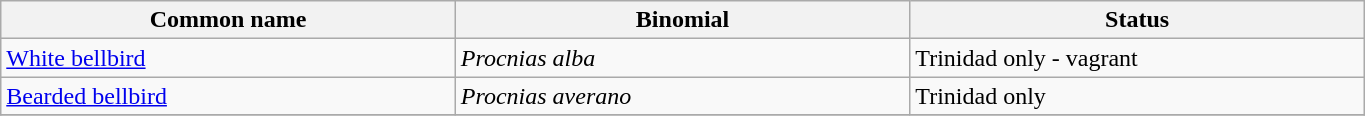<table width=72% class="wikitable">
<tr>
<th width=24%>Common name</th>
<th width=24%>Binomial</th>
<th width=24%>Status</th>
</tr>
<tr>
<td><a href='#'>White bellbird</a></td>
<td><em>Procnias alba</em></td>
<td>Trinidad only - vagrant</td>
</tr>
<tr>
<td><a href='#'>Bearded bellbird</a></td>
<td><em>Procnias averano</em></td>
<td>Trinidad only</td>
</tr>
<tr>
</tr>
</table>
